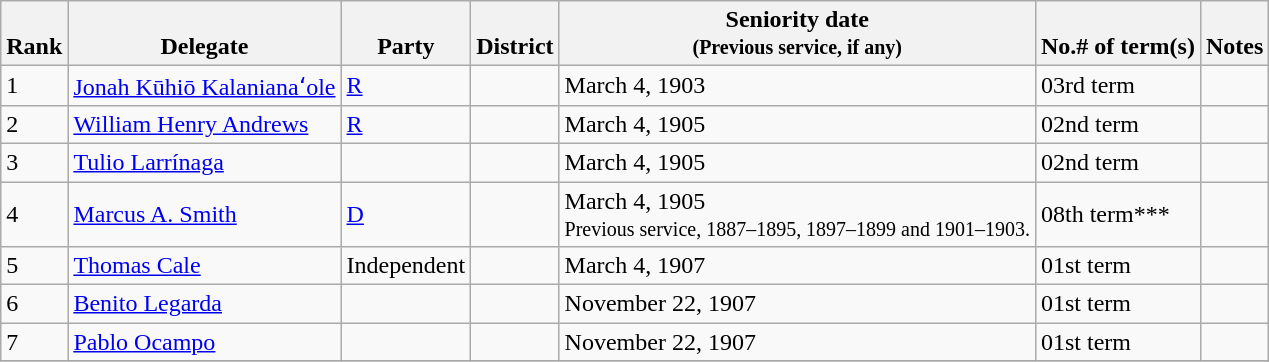<table class="wikitable sortable">
<tr valign=bottom>
<th>Rank</th>
<th>Delegate</th>
<th>Party</th>
<th>District</th>
<th>Seniority date<br><small>(Previous service, if any)</small><br></th>
<th>No.# of term(s)</th>
<th>Notes</th>
</tr>
<tr>
<td>1</td>
<td><a href='#'>Jonah Kūhiō Kalanianaʻole</a></td>
<td><a href='#'>R</a></td>
<td></td>
<td>March 4, 1903</td>
<td>03rd term</td>
<td></td>
</tr>
<tr>
<td>2</td>
<td><a href='#'>William Henry Andrews</a></td>
<td><a href='#'>R</a></td>
<td></td>
<td>March 4, 1905</td>
<td>02nd term</td>
<td></td>
</tr>
<tr>
<td>3</td>
<td><a href='#'>Tulio Larrínaga</a></td>
<td></td>
<td></td>
<td>March 4, 1905</td>
<td>02nd term</td>
<td></td>
</tr>
<tr>
<td>4</td>
<td><a href='#'>Marcus A. Smith</a></td>
<td><a href='#'>D</a></td>
<td></td>
<td>March 4, 1905<br><small>Previous service, 1887–1895, 1897–1899 and 1901–1903. </small></td>
<td>08th term***</td>
<td></td>
</tr>
<tr>
<td>5</td>
<td><a href='#'>Thomas Cale</a></td>
<td>Independent</td>
<td></td>
<td>March 4, 1907</td>
<td>01st term</td>
<td></td>
</tr>
<tr>
<td>6</td>
<td><a href='#'>Benito Legarda</a></td>
<td></td>
<td></td>
<td>November 22, 1907</td>
<td>01st term</td>
<td></td>
</tr>
<tr>
<td>7</td>
<td><a href='#'>Pablo Ocampo</a></td>
<td></td>
<td></td>
<td>November 22, 1907</td>
<td>01st term</td>
<td></td>
</tr>
<tr>
</tr>
</table>
